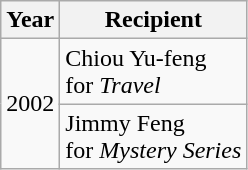<table class="wikitable sortable">
<tr>
<th>Year</th>
<th>Recipient</th>
</tr>
<tr>
<td rowspan=2>2002</td>
<td>Chiou Yu-feng<br> for <em>Travel</em></td>
</tr>
<tr>
<td>Jimmy Feng<br> for <em>Mystery Series</em></td>
</tr>
</table>
